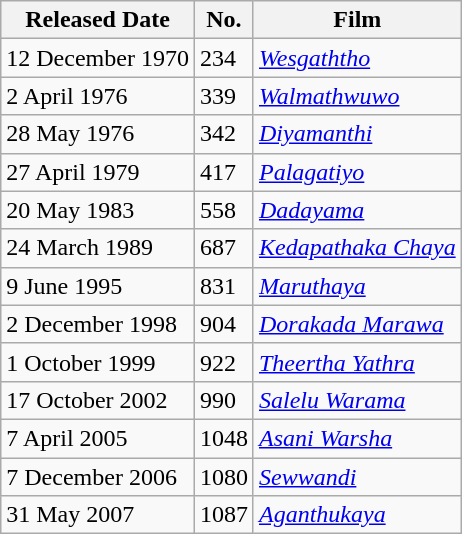<table class="wikitable">
<tr>
<th>Released Date</th>
<th>No.</th>
<th>Film</th>
</tr>
<tr>
<td>12 December 1970</td>
<td>234</td>
<td><em><a href='#'>Wesgaththo</a></em></td>
</tr>
<tr>
<td>2 April 1976</td>
<td>339</td>
<td><em><a href='#'>Walmathwuwo</a></em></td>
</tr>
<tr>
<td>28 May 1976</td>
<td>342</td>
<td><em><a href='#'>Diyamanthi</a></em> </td>
</tr>
<tr>
<td>27 April 1979</td>
<td>417</td>
<td><em><a href='#'>Palagatiyo</a></em></td>
</tr>
<tr>
<td>20 May 1983</td>
<td>558</td>
<td><em><a href='#'>Dadayama</a></em> </td>
</tr>
<tr>
<td>24 March 1989</td>
<td>687</td>
<td><em><a href='#'>Kedapathaka Chaya</a></em></td>
</tr>
<tr>
<td>9 June 1995</td>
<td>831</td>
<td><em><a href='#'>Maruthaya</a></em></td>
</tr>
<tr>
<td>2 December 1998</td>
<td>904</td>
<td><em><a href='#'>Dorakada Marawa</a></em></td>
</tr>
<tr>
<td>1 October 1999</td>
<td>922</td>
<td><em><a href='#'>Theertha Yathra</a></em></td>
</tr>
<tr>
<td>17 October 2002</td>
<td>990</td>
<td><em><a href='#'>Salelu Warama</a></em></td>
</tr>
<tr>
<td>7 April 2005</td>
<td>1048</td>
<td><em><a href='#'>Asani Warsha</a></em></td>
</tr>
<tr>
<td>7 December 2006</td>
<td>1080</td>
<td><em><a href='#'>Sewwandi</a></em></td>
</tr>
<tr>
<td>31 May 2007</td>
<td>1087</td>
<td><em><a href='#'>Aganthukaya</a></em></td>
</tr>
</table>
